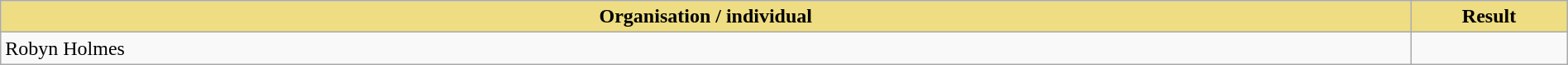<table class="wikitable" width=100%>
<tr>
<th style="width:90%;background:#EEDD82;">Organisation / individual</th>
<th style="width:10%;background:#EEDD82;">Result<br></th>
</tr>
<tr>
<td>Robyn Holmes</td>
<td></td>
</tr>
</table>
